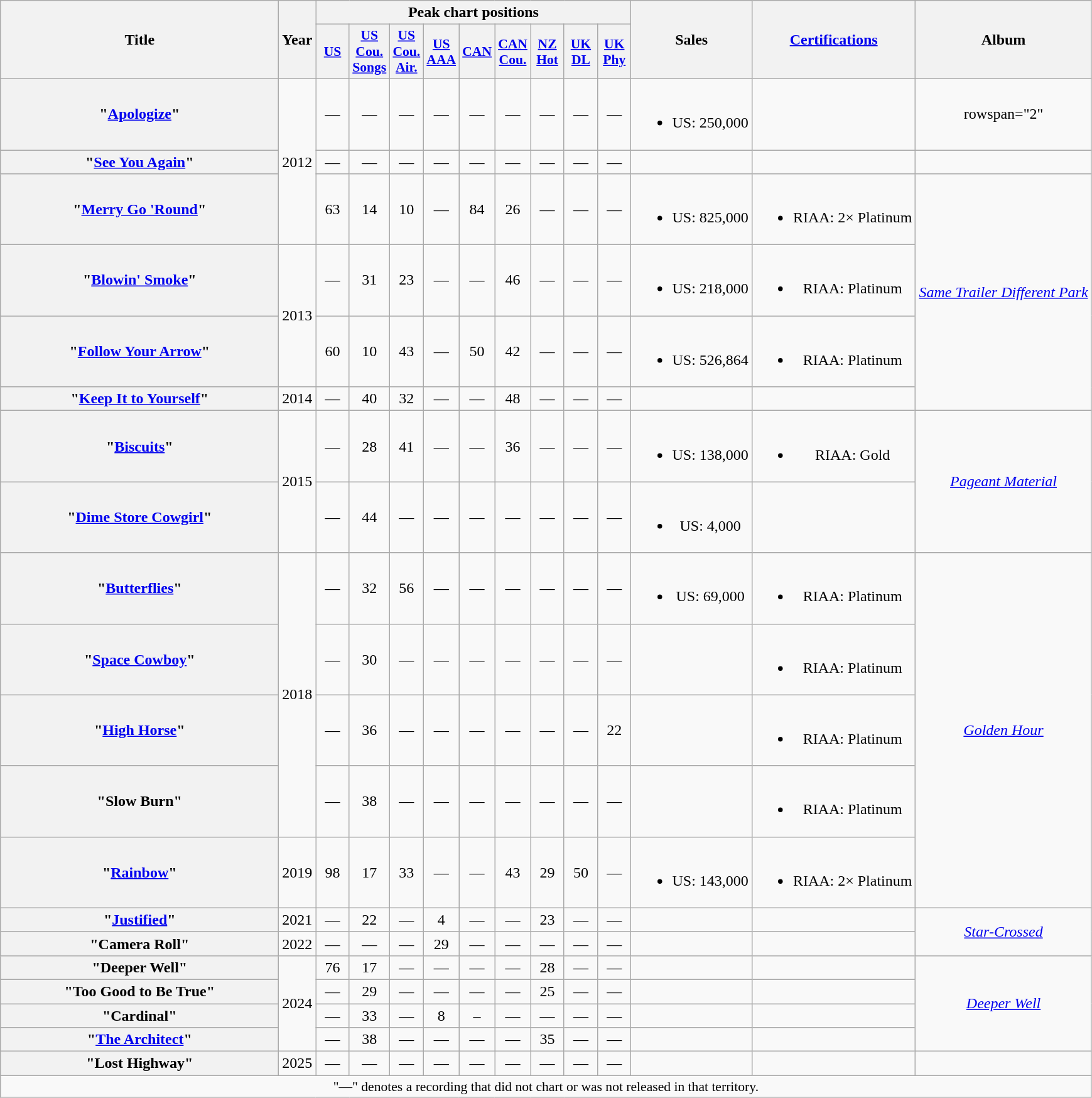<table class="wikitable plainrowheaders" style="text-align:center;" border="1">
<tr>
<th scope="col" rowspan="2" style="width:18em;">Title</th>
<th scope="col" rowspan="2">Year</th>
<th scope="col" colspan="9">Peak chart positions</th>
<th scope="col" rowspan="2">Sales</th>
<th scope="col" rowspan="2"><a href='#'>Certifications</a></th>
<th scope="col" rowspan="2">Album</th>
</tr>
<tr>
<th scope="col" style="width:2em;font-size:90%;"><a href='#'>US</a><br></th>
<th scope="col" style="width:2em;font-size:90%;"><a href='#'>US<br>Cou.<br>Songs</a><br></th>
<th scope="col" style="width:2em;font-size:90%;"><a href='#'>US<br>Cou.<br>Air.</a><br></th>
<th scope="col" style="width:2em;font-size:90%;"><a href='#'>US<br>AAA</a><br></th>
<th scope="col" style="width:2em;font-size:90%;"><a href='#'>CAN</a><br></th>
<th scope="col" style="width:2em;font-size:90%;"><a href='#'>CAN<br>Cou.</a><br></th>
<th scope="col" style="width:2em;font-size:90%;"><a href='#'>NZ<br>Hot</a><br></th>
<th scope="col" style="width:2em;font-size:90%;"><a href='#'>UK<br>DL</a><br></th>
<th scope="col" style="width:2em;font-size:90%;"><a href='#'>UK<br>Phy</a><br></th>
</tr>
<tr>
<th scope="row">"<a href='#'>Apologize</a>"</th>
<td rowspan="3">2012</td>
<td>—</td>
<td>—</td>
<td>—</td>
<td>—</td>
<td>—</td>
<td>—</td>
<td>—</td>
<td>—</td>
<td>—</td>
<td><br><ul><li>US: 250,000</li></ul></td>
<td></td>
<td>rowspan="2" </td>
</tr>
<tr>
<th scope="row">"<a href='#'>See You Again</a>"</th>
<td>—</td>
<td>—</td>
<td>—</td>
<td>—</td>
<td>—</td>
<td>—</td>
<td>—</td>
<td>—</td>
<td>—</td>
<td></td>
<td></td>
</tr>
<tr>
<th scope="row">"<a href='#'>Merry Go 'Round</a>"</th>
<td>63</td>
<td>14</td>
<td>10</td>
<td>—</td>
<td>84</td>
<td>26</td>
<td>—</td>
<td>—</td>
<td>—</td>
<td><br><ul><li>US: 825,000</li></ul></td>
<td><br><ul><li>RIAA: 2× Platinum</li></ul></td>
<td rowspan="4"><em><a href='#'>Same Trailer Different Park</a></em></td>
</tr>
<tr>
<th scope="row">"<a href='#'>Blowin' Smoke</a>"</th>
<td rowspan="2">2013</td>
<td>—</td>
<td>31</td>
<td>23</td>
<td>—</td>
<td>—</td>
<td>46</td>
<td>—</td>
<td>—</td>
<td>—</td>
<td><br><ul><li>US: 218,000</li></ul></td>
<td><br><ul><li>RIAA: Platinum</li></ul></td>
</tr>
<tr>
<th scope="row">"<a href='#'>Follow Your Arrow</a>"</th>
<td>60</td>
<td>10</td>
<td>43</td>
<td>—</td>
<td>50</td>
<td>42</td>
<td>—</td>
<td>—</td>
<td>—</td>
<td><br><ul><li>US: 526,864</li></ul></td>
<td><br><ul><li>RIAA: Platinum</li></ul></td>
</tr>
<tr>
<th scope="row">"<a href='#'>Keep It to Yourself</a>"</th>
<td>2014</td>
<td>—</td>
<td>40</td>
<td>32</td>
<td>—</td>
<td>—</td>
<td>48</td>
<td>—</td>
<td>—</td>
<td>—</td>
<td></td>
<td></td>
</tr>
<tr>
<th scope="row">"<a href='#'>Biscuits</a>"</th>
<td rowspan="2">2015</td>
<td>—</td>
<td>28</td>
<td>41</td>
<td>—</td>
<td>—</td>
<td>36</td>
<td>—</td>
<td>—</td>
<td>—</td>
<td><br><ul><li>US: 138,000</li></ul></td>
<td><br><ul><li>RIAA: Gold</li></ul></td>
<td rowspan="2"><em><a href='#'>Pageant Material</a></em></td>
</tr>
<tr>
<th scope="row">"<a href='#'>Dime Store Cowgirl</a>"</th>
<td>—</td>
<td>44</td>
<td>—</td>
<td>—</td>
<td>—</td>
<td>—</td>
<td>—</td>
<td>—</td>
<td>—</td>
<td><br><ul><li>US: 4,000</li></ul></td>
<td></td>
</tr>
<tr>
<th scope="row">"<a href='#'>Butterflies</a>"</th>
<td rowspan="4">2018</td>
<td>—</td>
<td>32</td>
<td>56</td>
<td>—</td>
<td>—</td>
<td>—</td>
<td>—</td>
<td>—</td>
<td>—</td>
<td><br><ul><li>US: 69,000</li></ul></td>
<td><br><ul><li>RIAA: Platinum</li></ul></td>
<td rowspan="5"><em><a href='#'>Golden Hour</a></em></td>
</tr>
<tr>
<th scope="row">"<a href='#'>Space Cowboy</a>"</th>
<td>—</td>
<td>30</td>
<td>—</td>
<td>—</td>
<td>—</td>
<td>—</td>
<td>—</td>
<td>—</td>
<td>—</td>
<td></td>
<td><br><ul><li>RIAA: Platinum</li></ul></td>
</tr>
<tr>
<th scope="row">"<a href='#'>High Horse</a>"</th>
<td>—</td>
<td>36</td>
<td>—</td>
<td>—</td>
<td>—</td>
<td>—</td>
<td>—</td>
<td>—</td>
<td>22</td>
<td></td>
<td><br><ul><li>RIAA: Platinum</li></ul></td>
</tr>
<tr>
<th scope="row">"Slow Burn"</th>
<td>—</td>
<td>38</td>
<td>—</td>
<td>—</td>
<td>—</td>
<td>—</td>
<td>—</td>
<td>—</td>
<td>—</td>
<td></td>
<td><br><ul><li>RIAA: Platinum</li></ul></td>
</tr>
<tr>
<th scope="row">"<a href='#'>Rainbow</a>"</th>
<td>2019</td>
<td>98</td>
<td>17</td>
<td>33</td>
<td>—</td>
<td>—</td>
<td>43</td>
<td>29</td>
<td>50</td>
<td>—</td>
<td><br><ul><li>US: 143,000</li></ul></td>
<td><br><ul><li>RIAA: 2× Platinum</li></ul></td>
</tr>
<tr>
<th scope="row">"<a href='#'>Justified</a>"</th>
<td>2021</td>
<td>—</td>
<td>22</td>
<td>—</td>
<td>4</td>
<td>—</td>
<td>—</td>
<td>23</td>
<td>—</td>
<td>—</td>
<td></td>
<td></td>
<td rowspan="2"><em><a href='#'>Star-Crossed</a></em></td>
</tr>
<tr>
<th scope="row">"Camera Roll"</th>
<td>2022</td>
<td>—</td>
<td>—</td>
<td>—</td>
<td>29</td>
<td>—</td>
<td>—</td>
<td>—</td>
<td>—</td>
<td>—</td>
<td></td>
<td></td>
</tr>
<tr>
<th scope="row">"Deeper Well"</th>
<td rowspan="4">2024</td>
<td>76</td>
<td>17</td>
<td>—</td>
<td>—</td>
<td>—</td>
<td>—</td>
<td>28</td>
<td>—</td>
<td>—</td>
<td></td>
<td></td>
<td rowspan="4"><em><a href='#'>Deeper Well</a></em></td>
</tr>
<tr>
<th scope="row">"Too Good to Be True"</th>
<td>—</td>
<td>29</td>
<td>—</td>
<td>—</td>
<td>—</td>
<td>—</td>
<td>25</td>
<td>—</td>
<td>—</td>
<td></td>
<td></td>
</tr>
<tr>
<th scope="row">"Cardinal"</th>
<td>—</td>
<td>33</td>
<td>—</td>
<td>8</td>
<td>–</td>
<td>—</td>
<td>—</td>
<td>—</td>
<td>—</td>
<td></td>
<td></td>
</tr>
<tr>
<th scope="row">"<a href='#'>The Architect</a>"</th>
<td>—</td>
<td>38</td>
<td>—</td>
<td>—</td>
<td>—</td>
<td>—</td>
<td>35</td>
<td>—</td>
<td>—</td>
<td></td>
<td></td>
</tr>
<tr>
<th scope="row">"Lost Highway"</th>
<td>2025</td>
<td>—</td>
<td>—</td>
<td>—</td>
<td>—</td>
<td>—</td>
<td>—</td>
<td>—</td>
<td>—</td>
<td>—</td>
<td></td>
<td></td>
</tr>
<tr>
<td colspan="14" style="font-size:90%">"—" denotes a recording that did not chart or was not released in that territory.</td>
</tr>
</table>
